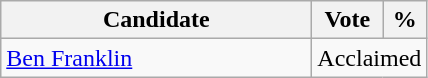<table class="wikitable">
<tr>
<th bgcolor="#DDDDFF" width="200px">Candidate</th>
<th bgcolor="#DDDDFF">Vote</th>
<th bgcolor="#DDDDFF">%</th>
</tr>
<tr>
<td><a href='#'>Ben Franklin</a></td>
<td colspan="2">Acclaimed</td>
</tr>
</table>
